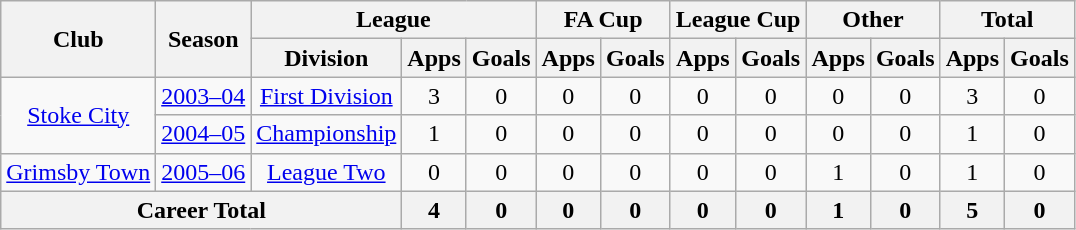<table class="wikitable" style="text-align: center;">
<tr>
<th rowspan=2>Club</th>
<th rowspan=2>Season</th>
<th colspan=3>League</th>
<th colspan=2>FA Cup</th>
<th colspan=2>League Cup</th>
<th colspan=2>Other</th>
<th colspan=2>Total</th>
</tr>
<tr>
<th>Division</th>
<th>Apps</th>
<th>Goals</th>
<th>Apps</th>
<th>Goals</th>
<th>Apps</th>
<th>Goals</th>
<th>Apps</th>
<th>Goals</th>
<th>Apps</th>
<th>Goals</th>
</tr>
<tr>
<td rowspan=2><a href='#'>Stoke City</a></td>
<td><a href='#'>2003–04</a></td>
<td><a href='#'>First Division</a></td>
<td>3</td>
<td>0</td>
<td>0</td>
<td>0</td>
<td>0</td>
<td>0</td>
<td>0</td>
<td>0</td>
<td>3</td>
<td>0</td>
</tr>
<tr>
<td><a href='#'>2004–05</a></td>
<td><a href='#'>Championship</a></td>
<td>1</td>
<td>0</td>
<td>0</td>
<td>0</td>
<td>0</td>
<td>0</td>
<td>0</td>
<td>0</td>
<td>1</td>
<td>0</td>
</tr>
<tr>
<td><a href='#'>Grimsby Town</a></td>
<td><a href='#'>2005–06</a></td>
<td><a href='#'>League Two</a></td>
<td>0</td>
<td>0</td>
<td>0</td>
<td>0</td>
<td>0</td>
<td>0</td>
<td>1</td>
<td>0</td>
<td>1</td>
<td>0</td>
</tr>
<tr>
<th colspan=3>Career Total</th>
<th>4</th>
<th>0</th>
<th>0</th>
<th>0</th>
<th>0</th>
<th>0</th>
<th>1</th>
<th>0</th>
<th>5</th>
<th>0</th>
</tr>
</table>
